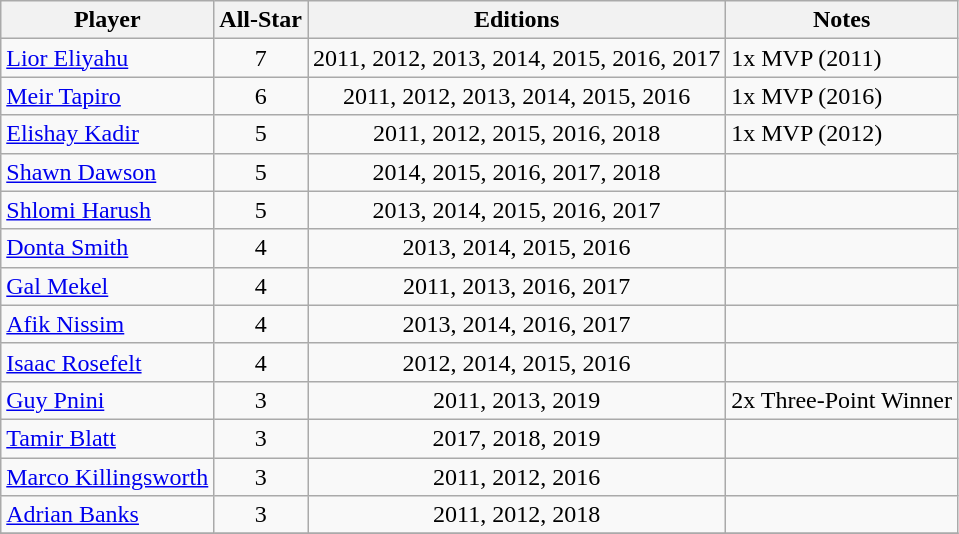<table class="wikitable sortable">
<tr>
<th>Player</th>
<th>All-Star</th>
<th>Editions</th>
<th>Notes</th>
</tr>
<tr>
<td> <a href='#'>Lior Eliyahu</a></td>
<td style="text-align:center">7</td>
<td style="text-align:center">2011, 2012, 2013, 2014, 2015, 2016, 2017</td>
<td>1x MVP (2011)</td>
</tr>
<tr>
<td> <a href='#'>Meir Tapiro</a></td>
<td style="text-align:center">6</td>
<td style="text-align:center">2011, 2012, 2013, 2014, 2015, 2016</td>
<td>1x MVP (2016)</td>
</tr>
<tr>
<td> <a href='#'>Elishay Kadir</a></td>
<td style="text-align:center">5</td>
<td style="text-align:center">2011, 2012, 2015, 2016, 2018</td>
<td>1x MVP (2012)</td>
</tr>
<tr>
<td>  <a href='#'>Shawn Dawson</a></td>
<td style="text-align:center">5</td>
<td style="text-align:center">2014, 2015, 2016, 2017, 2018</td>
<td></td>
</tr>
<tr>
<td> <a href='#'>Shlomi Harush</a></td>
<td style="text-align:center">5</td>
<td style="text-align:center">2013, 2014, 2015, 2016, 2017</td>
<td></td>
</tr>
<tr>
<td>  <a href='#'>Donta Smith</a></td>
<td style="text-align:center">4</td>
<td style="text-align:center">2013, 2014, 2015, 2016</td>
<td></td>
</tr>
<tr>
<td> <a href='#'>Gal Mekel</a></td>
<td style="text-align:center">4</td>
<td style="text-align:center">2011, 2013, 2016, 2017</td>
<td></td>
</tr>
<tr>
<td> <a href='#'>Afik Nissim</a></td>
<td style="text-align:center">4</td>
<td style="text-align:center">2013, 2014, 2016, 2017</td>
<td></td>
</tr>
<tr>
<td>  <a href='#'>Isaac Rosefelt</a></td>
<td style="text-align:center">4</td>
<td style="text-align:center">2012, 2014, 2015, 2016</td>
<td></td>
</tr>
<tr>
<td> <a href='#'>Guy Pnini</a></td>
<td style="text-align:center">3</td>
<td style="text-align:center">2011, 2013, 2019</td>
<td>2x Three-Point Winner</td>
</tr>
<tr>
<td> <a href='#'>Tamir Blatt</a></td>
<td style="text-align:center">3</td>
<td style="text-align:center">2017, 2018, 2019</td>
<td></td>
</tr>
<tr>
<td> <a href='#'>Marco Killingsworth</a></td>
<td style="text-align:center">3</td>
<td style="text-align:center">2011, 2012, 2016</td>
<td></td>
</tr>
<tr>
<td>  <a href='#'>Adrian Banks</a></td>
<td style="text-align:center">3</td>
<td style="text-align:center">2011, 2012, 2018</td>
<td></td>
</tr>
<tr>
</tr>
</table>
